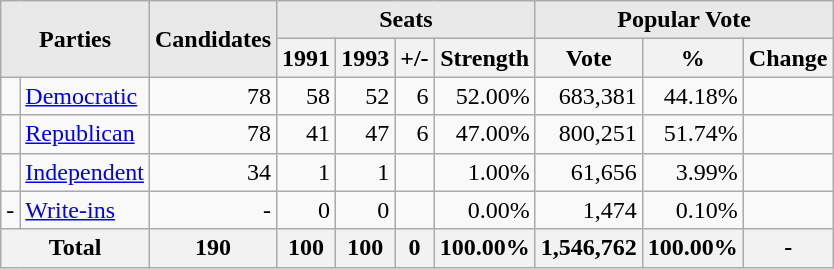<table class=wikitable>
<tr>
<th style="background-color:#E9E9E9" align=center rowspan= 2 colspan=2>Parties</th>
<th style="background-color:#E9E9E9" align=center rowspan= 2>Candidates</th>
<th style="background-color:#E9E9E9" align=center colspan=4>Seats</th>
<th style="background-color:#E9E9E9" align=center colspan=3>Popular Vote</th>
</tr>
<tr>
<th align=center>1991</th>
<th align=center>1993</th>
<th align=center>+/-</th>
<th align=center>Strength</th>
<th align=center>Vote</th>
<th align=center>%</th>
<th align=center>Change</th>
</tr>
<tr>
<td></td>
<td align=left><a href='#'>Democratic</a></td>
<td align=right>78</td>
<td align=right >58</td>
<td align=right >52</td>
<td align=right> 6</td>
<td align=right >52.00%</td>
<td align=right>683,381</td>
<td align=right>44.18%</td>
<td align=right></td>
</tr>
<tr>
<td></td>
<td align=left><a href='#'>Republican</a></td>
<td align=right>78</td>
<td align=right>41</td>
<td align=right>47</td>
<td align=right> 6</td>
<td align=right>47.00%</td>
<td align=right >800,251</td>
<td align=right >51.74%</td>
<td align=right></td>
</tr>
<tr>
<td></td>
<td><a href='#'>Independent</a></td>
<td align=right>34</td>
<td align=right>1</td>
<td align=right>1</td>
<td align=right></td>
<td align=right>1.00%</td>
<td align=right>61,656</td>
<td align=right>3.99%</td>
<td align=right></td>
</tr>
<tr>
<td>-</td>
<td><a href='#'>Write-ins</a></td>
<td align=right>-</td>
<td align=right>0</td>
<td align=right>0</td>
<td align=right></td>
<td align=right>0.00%</td>
<td align=right>1,474</td>
<td align=right>0.10%</td>
<td align=right></td>
</tr>
<tr>
<th align=center colspan="2">Total</th>
<th align=center>190</th>
<th align=center>100</th>
<th align=center>100</th>
<th align=center>0</th>
<th align=center>100.00%</th>
<th align=center>1,546,762</th>
<th align=center>100.00%</th>
<th align=center>-</th>
</tr>
</table>
